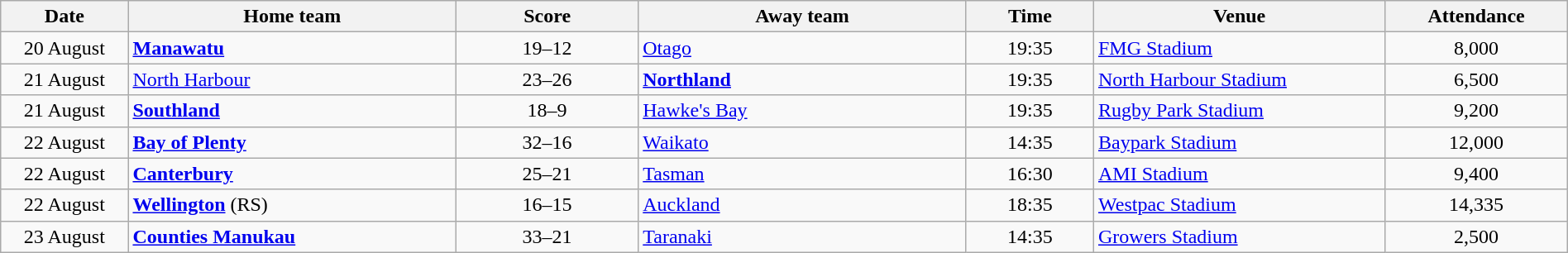<table class="wikitable" width=100%>
<tr>
<th width=7%>Date</th>
<th width=18%>Home team</th>
<th width=10%>Score</th>
<th width=18%>Away team</th>
<th width=7%>Time</th>
<th width=16%>Venue</th>
<th width=10%>Attendance</th>
</tr>
<tr>
<td style="text-align:center">20 August</td>
<td><strong><a href='#'>Manawatu</a></strong></td>
<td style="text-align:center">19–12</td>
<td><a href='#'>Otago</a></td>
<td style="text-align:center">19:35</td>
<td><a href='#'>FMG Stadium</a></td>
<td style="text-align:center">8,000</td>
</tr>
<tr>
<td style="text-align:center">21 August</td>
<td><a href='#'>North Harbour</a></td>
<td style="text-align:center">23–26</td>
<td><strong><a href='#'>Northland</a></strong></td>
<td style="text-align:center">19:35</td>
<td><a href='#'>North Harbour Stadium</a></td>
<td style="text-align:center">6,500</td>
</tr>
<tr>
<td style="text-align:center">21 August</td>
<td><strong><a href='#'>Southland</a></strong></td>
<td style="text-align:center">18–9</td>
<td><a href='#'>Hawke's Bay</a></td>
<td style="text-align:center">19:35</td>
<td><a href='#'>Rugby Park Stadium</a></td>
<td style="text-align:center">9,200</td>
</tr>
<tr>
<td style="text-align:center">22 August</td>
<td><strong><a href='#'>Bay of Plenty</a></strong></td>
<td style="text-align:center">32–16</td>
<td><a href='#'>Waikato</a></td>
<td style="text-align:center">14:35</td>
<td><a href='#'>Baypark Stadium</a></td>
<td style="text-align:center">12,000</td>
</tr>
<tr>
<td style="text-align:center">22 August</td>
<td><strong><a href='#'>Canterbury</a></strong></td>
<td style="text-align:center">25–21</td>
<td><a href='#'>Tasman</a></td>
<td style="text-align:center">16:30</td>
<td><a href='#'>AMI Stadium</a></td>
<td style="text-align:center">9,400</td>
</tr>
<tr>
<td style="text-align:center">22 August</td>
<td><strong><a href='#'>Wellington</a></strong> (RS)</td>
<td style="text-align:center">16–15</td>
<td><a href='#'>Auckland</a></td>
<td style="text-align:center">18:35</td>
<td><a href='#'>Westpac Stadium</a></td>
<td style="text-align:center">14,335</td>
</tr>
<tr>
<td style="text-align:center">23 August</td>
<td><strong><a href='#'>Counties Manukau</a></strong></td>
<td style="text-align:center">33–21</td>
<td><a href='#'>Taranaki</a></td>
<td style="text-align:center">14:35</td>
<td><a href='#'>Growers Stadium</a></td>
<td style="text-align:center">2,500</td>
</tr>
</table>
